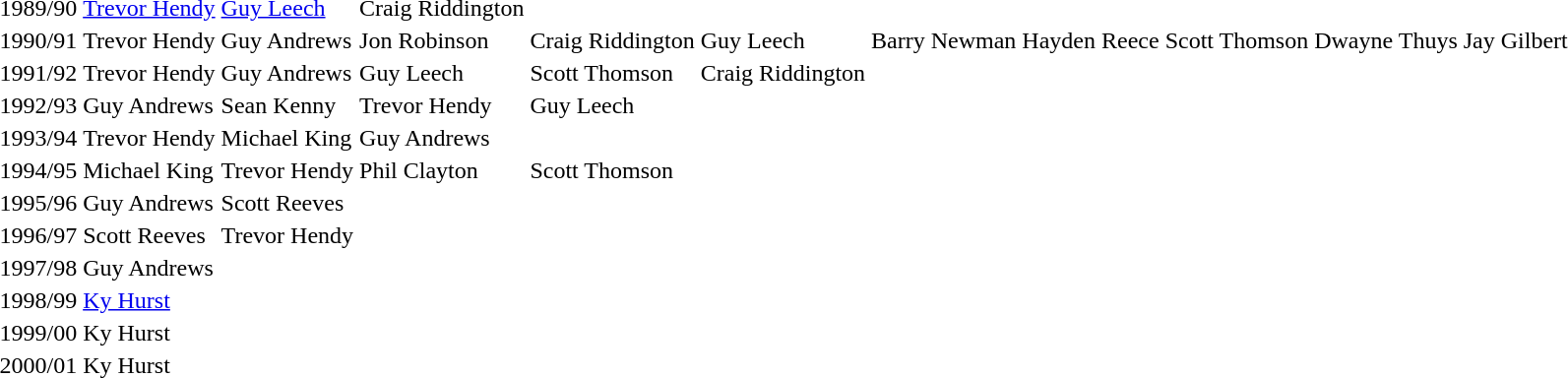<table ->
<tr>
<td style="text-align:center;">1989/90</td>
<td><a href='#'>Trevor Hendy</a></td>
<td><a href='#'>Guy Leech</a></td>
<td>Craig Riddington</td>
</tr>
<tr>
<td style="text-align:center;">1990/91</td>
<td>Trevor Hendy</td>
<td>Guy Andrews</td>
<td>Jon Robinson</td>
<td>Craig Riddington</td>
<td>Guy Leech</td>
<td>Barry Newman</td>
<td>Hayden Reece</td>
<td>Scott Thomson</td>
<td>Dwayne Thuys</td>
<td>Jay Gilbert</td>
</tr>
<tr>
<td style="text-align:center;">1991/92</td>
<td>Trevor Hendy</td>
<td>Guy Andrews</td>
<td>Guy Leech</td>
<td>Scott Thomson</td>
<td>Craig Riddington</td>
</tr>
<tr>
<td style="text-align:center;">1992/93</td>
<td>Guy Andrews</td>
<td>Sean Kenny</td>
<td>Trevor Hendy</td>
<td>Guy Leech</td>
</tr>
<tr>
<td style="text-align:center;">1993/94</td>
<td>Trevor Hendy</td>
<td>Michael King</td>
<td>Guy Andrews</td>
</tr>
<tr>
<td style="text-align:center;">1994/95</td>
<td>Michael King</td>
<td>Trevor Hendy</td>
<td>Phil Clayton</td>
<td>Scott Thomson</td>
</tr>
<tr>
<td style="text-align:center;">1995/96</td>
<td>Guy Andrews</td>
<td>Scott Reeves</td>
<td></td>
</tr>
<tr>
<td style="text-align:center;">1996/97</td>
<td>Scott Reeves</td>
<td>Trevor Hendy</td>
<td></td>
</tr>
<tr>
<td style="text-align:center;">1997/98</td>
<td>Guy Andrews</td>
<td></td>
<td></td>
</tr>
<tr>
<td style="text-align:center;">1998/99</td>
<td><a href='#'>Ky Hurst</a></td>
<td></td>
<td></td>
</tr>
<tr>
<td style="text-align:center;">1999/00</td>
<td>Ky Hurst</td>
<td></td>
<td></td>
</tr>
<tr>
<td style="text-align:center;">2000/01</td>
<td>Ky Hurst</td>
<td></td>
<td></td>
</tr>
</table>
